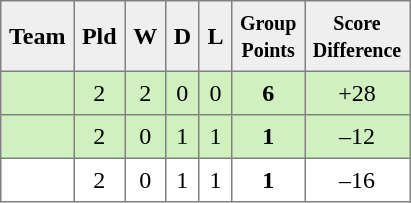<table style=border-collapse:collapse border=1 cellspacing=0 cellpadding=5>
<tr align=center bgcolor=#efefef>
<th>Team</th>
<th>Pld</th>
<th>W</th>
<th>D</th>
<th>L</th>
<th><small>Group<br>Points</small></th>
<th><small>Score<br>Difference</small></th>
</tr>
<tr align=center style="background:#D0F0C0;">
<td style="text-align:left;"> </td>
<td>2</td>
<td>2</td>
<td>0</td>
<td>0</td>
<td><strong>6</strong></td>
<td>+28</td>
</tr>
<tr align=center style="background:#D0F0C0;">
<td style="text-align:left;"> </td>
<td>2</td>
<td>0</td>
<td>1</td>
<td>1</td>
<td><strong>1</strong></td>
<td>–12</td>
</tr>
<tr align=center style="background:#FFFFFF;">
<td style="text-align:left;"> </td>
<td>2</td>
<td>0</td>
<td>1</td>
<td>1</td>
<td><strong>1</strong></td>
<td>–16</td>
</tr>
</table>
